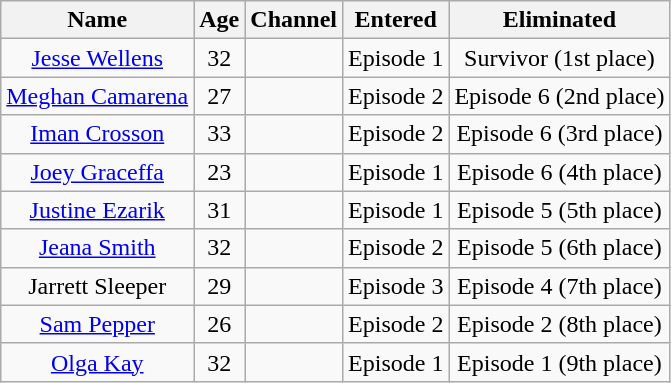<table class="wikitable plainrowheaders" style="text-align:center">
<tr>
<th>Name</th>
<th>Age</th>
<th>Channel</th>
<th>Entered</th>
<th>Eliminated</th>
</tr>
<tr>
<td><a href='#'>Jesse Wellens</a></td>
<td>32</td>
<td></td>
<td>Episode 1</td>
<td>Survivor (1st place)</td>
</tr>
<tr>
<td><a href='#'>Meghan Camarena</a></td>
<td>27</td>
<td></td>
<td>Episode 2</td>
<td>Episode 6 (2nd place)</td>
</tr>
<tr>
<td><a href='#'>Iman Crosson</a></td>
<td>33</td>
<td></td>
<td>Episode 2</td>
<td>Episode 6 (3rd place)</td>
</tr>
<tr>
<td><a href='#'>Joey Graceffa</a></td>
<td>23</td>
<td></td>
<td>Episode 1</td>
<td>Episode 6 (4th place)</td>
</tr>
<tr>
<td><a href='#'>Justine Ezarik</a></td>
<td>31</td>
<td></td>
<td>Episode 1</td>
<td>Episode 5 (5th place)</td>
</tr>
<tr>
<td><a href='#'>Jeana Smith</a></td>
<td>32</td>
<td></td>
<td>Episode 2</td>
<td>Episode 5 (6th place)</td>
</tr>
<tr>
<td>Jarrett Sleeper</td>
<td>29</td>
<td></td>
<td>Episode 3</td>
<td>Episode 4 (7th place)</td>
</tr>
<tr>
<td><a href='#'>Sam Pepper</a></td>
<td>26</td>
<td></td>
<td>Episode 2</td>
<td>Episode 2 (8th place)</td>
</tr>
<tr>
<td><a href='#'>Olga Kay</a></td>
<td>32</td>
<td></td>
<td>Episode 1</td>
<td>Episode 1 (9th place)</td>
</tr>
</table>
